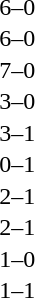<table cellspacing=1 width=70%>
<tr>
<th width=25%></th>
<th width=30%></th>
<th width=15%></th>
<th width=30%></th>
</tr>
<tr>
<td></td>
<td align=right></td>
<td align=center>6–0</td>
<td></td>
</tr>
<tr>
<td></td>
<td align=right></td>
<td align=center>6–0</td>
<td></td>
</tr>
<tr>
<td></td>
<td align=right></td>
<td align=center>7–0</td>
<td></td>
</tr>
<tr>
<td></td>
<td align=right></td>
<td align=center>3–0</td>
<td></td>
</tr>
<tr>
<td></td>
<td align=right></td>
<td align=center>3–1</td>
<td></td>
</tr>
<tr>
<td></td>
<td align=right></td>
<td align=center>0–1</td>
<td></td>
</tr>
<tr>
<td></td>
<td align=right></td>
<td align=center>2–1</td>
<td></td>
</tr>
<tr>
<td></td>
<td align=right></td>
<td align=center>2–1</td>
<td></td>
</tr>
<tr>
<td></td>
<td align=right></td>
<td align=center>1–0</td>
<td></td>
</tr>
<tr>
<td></td>
<td align=right></td>
<td align=center>1–1</td>
<td></td>
</tr>
</table>
